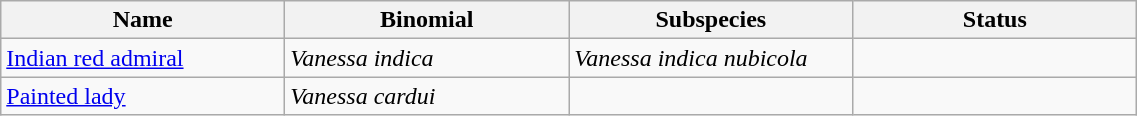<table width=60% class="wikitable">
<tr>
<th width=20%>Name</th>
<th width=20%>Binomial</th>
<th width=20%>Subspecies</th>
<th width=20%>Status</th>
</tr>
<tr>
<td><a href='#'>Indian red admiral</a><br>
</td>
<td><em>Vanessa indica</em></td>
<td><em>Vanessa indica nubicola</em></td>
<td></td>
</tr>
<tr>
<td><a href='#'>Painted lady</a><br>
</td>
<td><em>Vanessa cardui</em></td>
<td></td>
<td></td>
</tr>
</table>
